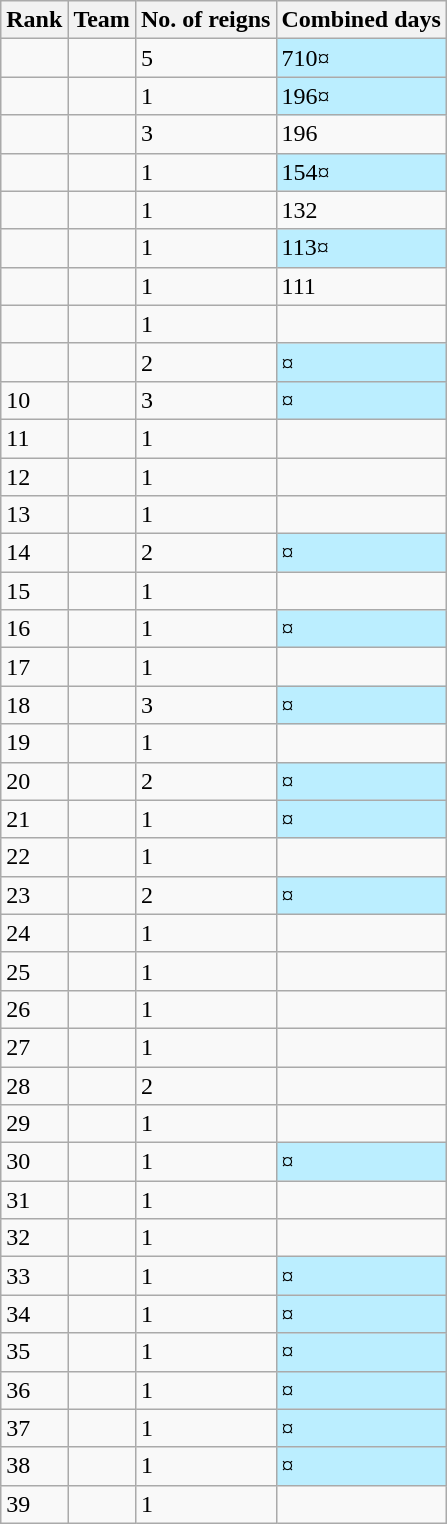<table class="wikitable sortable">
<tr>
<th>Rank</th>
<th class="unsortable">Team</th>
<th>No. of reigns</th>
<th>Combined days</th>
</tr>
<tr>
<td></td>
<td></td>
<td>5</td>
<td style="background-color:#bbeeff">710¤</td>
</tr>
<tr>
<td></td>
<td></td>
<td>1</td>
<td style="background-color:#bbeeff">196¤</td>
</tr>
<tr>
<td></td>
<td></td>
<td>3</td>
<td>196</td>
</tr>
<tr>
<td></td>
<td></td>
<td>1</td>
<td style="background-color:#bbeeff">154¤</td>
</tr>
<tr>
<td></td>
<td></td>
<td>1</td>
<td>132</td>
</tr>
<tr>
<td></td>
<td></td>
<td>1</td>
<td style="background-color:#bbeeff">113¤</td>
</tr>
<tr>
<td></td>
<td></td>
<td>1</td>
<td>111</td>
</tr>
<tr>
<td></td>
<td></td>
<td>1</td>
<td></td>
</tr>
<tr>
<td></td>
<td></td>
<td>2</td>
<td style="background-color:#bbeeff">¤</td>
</tr>
<tr>
<td>10</td>
<td></td>
<td>3</td>
<td style="background-color:#bbeeff">¤</td>
</tr>
<tr>
<td>11</td>
<td></td>
<td>1</td>
<td></td>
</tr>
<tr>
<td>12</td>
<td></td>
<td>1</td>
<td></td>
</tr>
<tr>
<td>13</td>
<td></td>
<td>1</td>
<td></td>
</tr>
<tr>
<td>14</td>
<td></td>
<td>2</td>
<td style="background-color:#bbeeff">¤</td>
</tr>
<tr>
<td>15</td>
<td></td>
<td>1</td>
<td></td>
</tr>
<tr>
<td>16</td>
<td></td>
<td>1</td>
<td style="background-color:#bbeeff">¤</td>
</tr>
<tr>
<td>17</td>
<td></td>
<td>1</td>
<td></td>
</tr>
<tr>
<td>18</td>
<td></td>
<td>3</td>
<td style="background-color:#bbeeff">¤</td>
</tr>
<tr>
<td>19</td>
<td></td>
<td>1</td>
<td></td>
</tr>
<tr>
<td>20</td>
<td></td>
<td>2</td>
<td style="background-color:#bbeeff">¤</td>
</tr>
<tr>
<td>21</td>
<td></td>
<td>1</td>
<td style="background-color:#bbeeff">¤</td>
</tr>
<tr>
<td>22</td>
<td></td>
<td>1</td>
<td></td>
</tr>
<tr>
<td>23</td>
<td></td>
<td>2</td>
<td style="background-color:#bbeeff">¤</td>
</tr>
<tr>
<td>24</td>
<td></td>
<td>1</td>
<td></td>
</tr>
<tr>
<td>25</td>
<td></td>
<td>1</td>
<td></td>
</tr>
<tr>
<td>26</td>
<td></td>
<td>1</td>
<td></td>
</tr>
<tr>
<td>27</td>
<td></td>
<td>1</td>
<td></td>
</tr>
<tr>
<td>28</td>
<td></td>
<td>2</td>
<td></td>
</tr>
<tr>
<td>29</td>
<td></td>
<td>1</td>
<td></td>
</tr>
<tr>
<td>30</td>
<td></td>
<td>1</td>
<td style="background-color:#bbeeff">¤</td>
</tr>
<tr>
<td>31</td>
<td></td>
<td>1</td>
<td></td>
</tr>
<tr>
<td>32</td>
<td></td>
<td>1</td>
<td></td>
</tr>
<tr>
<td>33</td>
<td></td>
<td>1</td>
<td style="background-color:#bbeeff">¤</td>
</tr>
<tr>
<td>34</td>
<td></td>
<td>1</td>
<td style="background-color:#bbeeff">¤</td>
</tr>
<tr>
<td>35</td>
<td></td>
<td>1</td>
<td style="background-color:#bbeeff">¤</td>
</tr>
<tr>
<td>36</td>
<td></td>
<td>1</td>
<td style="background-color:#bbeeff">¤</td>
</tr>
<tr>
<td>37</td>
<td></td>
<td>1</td>
<td style="background-color:#bbeeff">¤</td>
</tr>
<tr>
<td>38</td>
<td></td>
<td>1</td>
<td style="background-color:#bbeeff">¤</td>
</tr>
<tr>
<td>39</td>
<td></td>
<td>1</td>
<td></td>
</tr>
</table>
